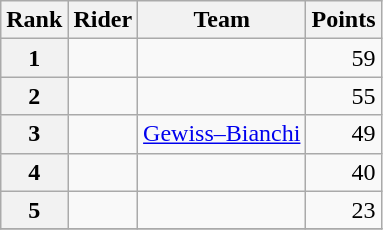<table class="wikitable">
<tr>
<th scope="col">Rank</th>
<th scope="col">Rider</th>
<th scope="col">Team</th>
<th scope="col">Points</th>
</tr>
<tr>
<th scope="row">1</th>
<td>   </td>
<td></td>
<td align=right>59</td>
</tr>
<tr>
<th scope="row">2</th>
<td></td>
<td></td>
<td align=right>55</td>
</tr>
<tr>
<th scope="row">3</th>
<td></td>
<td><a href='#'>Gewiss–Bianchi</a></td>
<td align=right>49</td>
</tr>
<tr>
<th scope="row">4</th>
<td></td>
<td></td>
<td align=right>40</td>
</tr>
<tr>
<th scope="row">5</th>
<td></td>
<td></td>
<td align=right>23</td>
</tr>
<tr>
</tr>
</table>
